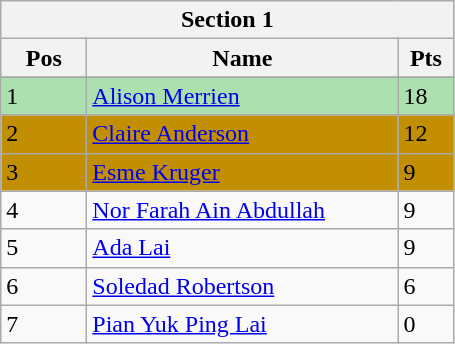<table class="wikitable">
<tr>
<th colspan="6">Section 1</th>
</tr>
<tr>
<th width=50>Pos</th>
<th width=200>Name</th>
<th width=30>Pts</th>
</tr>
<tr>
</tr>
<tr style="background:#ACE1AF;">
<td>1</td>
<td> <a href='#'>Alison Merrien</a></td>
<td>18</td>
</tr>
<tr style="background:#c28f02;">
<td>2</td>
<td> <a href='#'>Claire Anderson</a></td>
<td>12</td>
</tr>
<tr style="background:#c28f02;">
<td>3</td>
<td> <a href='#'>Esme Kruger</a></td>
<td>9</td>
</tr>
<tr>
<td>4</td>
<td> <a href='#'>Nor Farah Ain Abdullah</a></td>
<td>9</td>
</tr>
<tr>
<td>5</td>
<td> <a href='#'>Ada Lai</a></td>
<td>9</td>
</tr>
<tr>
<td>6</td>
<td> <a href='#'>Soledad Robertson</a></td>
<td>6</td>
</tr>
<tr>
<td>7</td>
<td> <a href='#'>Pian Yuk Ping Lai</a></td>
<td>0</td>
</tr>
</table>
